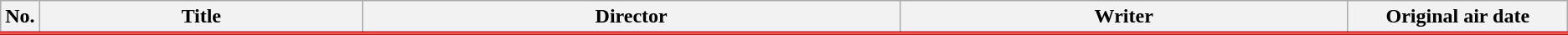<table class="wikitable">
<tr style="border-bottom: 3px solid Red;">
<th style="width:1%;">No.</th>
<th>Title</th>
<th>Director</th>
<th>Writer</th>
<th style="width:14%;">Original air date</th>
</tr>
<tr>
</tr>
</table>
